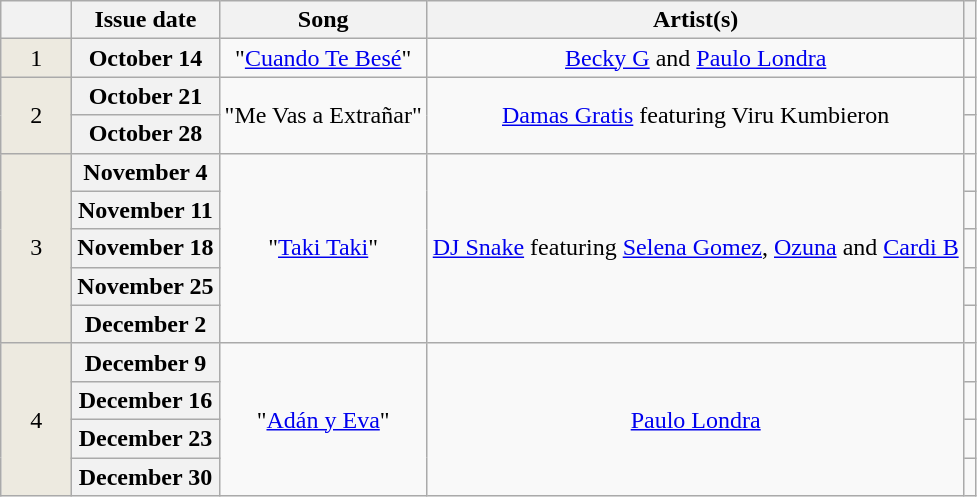<table class="wikitable plainrowheaders" style="text-align: center">
<tr>
<th width=40></th>
<th>Issue date</th>
<th>Song</th>
<th>Artist(s)</th>
<th></th>
</tr>
<tr>
<td bgcolor="#EDEAE0" align="center" rowspan="1">1</td>
<th scope="row">October 14</th>
<td>"<a href='#'>Cuando Te Besé</a>"</td>
<td><a href='#'>Becky G</a> and <a href='#'>Paulo Londra</a></td>
<td></td>
</tr>
<tr>
<td bgcolor="#EDEAE0" align="center" rowspan="2">2</td>
<th scope="row">October 21</th>
<td rowspan="2">"Me Vas a Extrañar"</td>
<td rowspan="2"><a href='#'>Damas Gratis</a> featuring Viru Kumbieron</td>
<td></td>
</tr>
<tr>
<th scope="row">October 28</th>
<td></td>
</tr>
<tr>
<td bgcolor="#EDEAE0" align="center" rowspan="5">3</td>
<th scope="row">November 4</th>
<td rowspan="5">"<a href='#'>Taki Taki</a>"</td>
<td rowspan="5"><a href='#'>DJ Snake</a> featuring <a href='#'>Selena Gomez</a>, <a href='#'>Ozuna</a> and <a href='#'>Cardi B</a></td>
<td></td>
</tr>
<tr>
<th scope="row">November 11</th>
<td></td>
</tr>
<tr>
<th scope="row">November 18</th>
<td></td>
</tr>
<tr>
<th scope="row">November 25</th>
<td></td>
</tr>
<tr>
<th scope="row">December 2</th>
<td></td>
</tr>
<tr>
<td bgcolor="#EDEAE0" align="center" rowspan="4">4</td>
<th scope="row">December 9</th>
<td rowspan="4">"<a href='#'>Adán y Eva</a>"</td>
<td rowspan="4"><a href='#'>Paulo Londra</a></td>
<td></td>
</tr>
<tr>
<th scope="row">December 16</th>
<td></td>
</tr>
<tr>
<th scope="row">December 23</th>
<td></td>
</tr>
<tr>
<th scope="row">December 30</th>
<td></td>
</tr>
</table>
